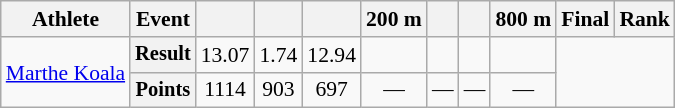<table class=wikitable style="font-size:90%;">
<tr>
<th>Athlete</th>
<th>Event</th>
<th></th>
<th></th>
<th></th>
<th>200 m</th>
<th></th>
<th></th>
<th>800 m</th>
<th>Final</th>
<th>Rank</th>
</tr>
<tr align=center>
<td rowspan=2 align=left><a href='#'>Marthe Koala</a></td>
<th style="font-size:95%">Result</th>
<td>13.07</td>
<td>1.74</td>
<td>12.94</td>
<td></td>
<td></td>
<td></td>
<td></td>
<td colspan=2 rowspan=2></td>
</tr>
<tr align=center>
<th style="font-size:95%">Points</th>
<td>1114</td>
<td>903</td>
<td>697</td>
<td>—</td>
<td>—</td>
<td>—</td>
<td>—</td>
</tr>
</table>
